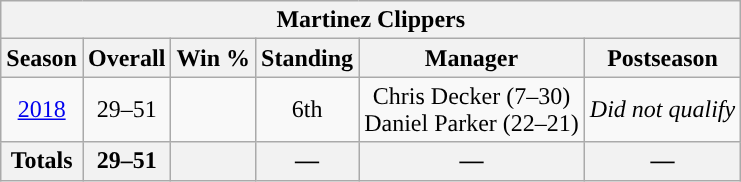<table class="wikitable" style="text-align:center">
<tr>
<th colspan="7">Martinez Clippers</th>
</tr>
<tr>
<th>Season</th>
<th>Overall</th>
<th>Win %</th>
<th>Standing</th>
<th>Manager</th>
<th>Postseason</th>
</tr>
<tr>
<td><a href='#'>2018</a></td>
<td>29–51</td>
<td></td>
<td>6th</td>
<td>Chris Decker (7–30)<br> Daniel Parker (22–21)</td>
<td><em>Did not qualify</em></td>
</tr>
<tr align="center">
<th colspan="1">Totals</th>
<th>29–51</th>
<th></th>
<th>—</th>
<th>—</th>
<th>—</th>
</tr>
</table>
